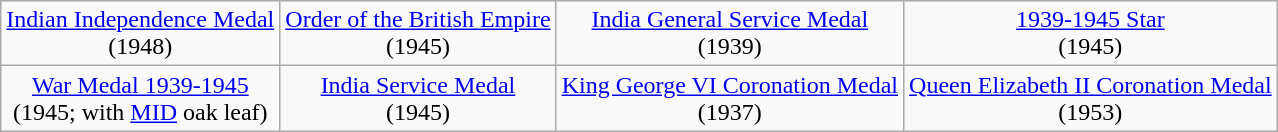<table class="wikitable" style="margin:1em auto; text-align:center;">
<tr>
<td><a href='#'>Indian Independence Medal</a><br>(1948)</td>
<td><a href='#'>Order of the British Empire</a><br> (1945)</td>
<td><a href='#'>India General Service Medal</a><br> (1939)</td>
<td><a href='#'>1939-1945 Star</a> <br>(1945)</td>
</tr>
<tr>
<td><a href='#'>War Medal 1939-1945</a> <br>(1945; with <a href='#'>MID</a> oak leaf)</td>
<td><a href='#'>India Service Medal</a> <br>(1945)</td>
<td><a href='#'>King George VI Coronation Medal</a><br> (1937)</td>
<td><a href='#'>Queen Elizabeth II Coronation Medal</a> <br>(1953)</td>
</tr>
</table>
